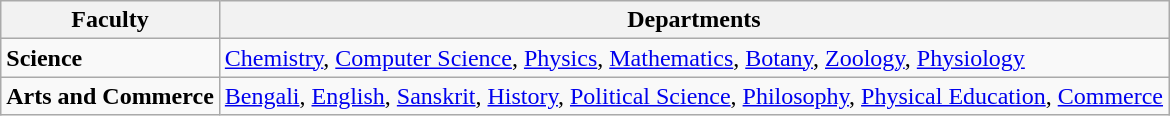<table class="wikitable sortable">
<tr>
<th>Faculty</th>
<th>Departments</th>
</tr>
<tr>
<td><strong>Science</strong></td>
<td><a href='#'>Chemistry</a>, <a href='#'>Computer Science</a>, <a href='#'>Physics</a>, <a href='#'>Mathematics</a>, <a href='#'>Botany</a>, <a href='#'>Zoology</a>, <a href='#'>Physiology</a></td>
</tr>
<tr>
<td><strong>Arts and Commerce</strong></td>
<td><a href='#'>Bengali</a>, <a href='#'>English</a>, <a href='#'>Sanskrit</a>, <a href='#'>History</a>, <a href='#'>Political Science</a>, <a href='#'>Philosophy</a>, <a href='#'>Physical Education</a>, <a href='#'>Commerce</a></td>
</tr>
</table>
